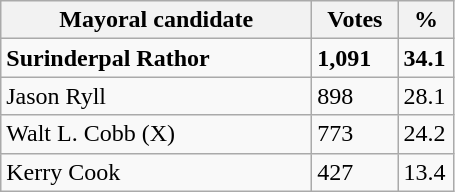<table class="wikitable">
<tr>
<th width="200px">Mayoral candidate</th>
<th width="50px">Votes</th>
<th width="30px">%</th>
</tr>
<tr>
<td><strong>Surinderpal Rathor</strong> </td>
<td><strong>1,091</strong></td>
<td><strong>34.1</strong></td>
</tr>
<tr>
<td>Jason Ryll</td>
<td>898</td>
<td>28.1</td>
</tr>
<tr>
<td>Walt L. Cobb (X)</td>
<td>773</td>
<td>24.2</td>
</tr>
<tr>
<td>Kerry Cook</td>
<td>427</td>
<td>13.4</td>
</tr>
</table>
